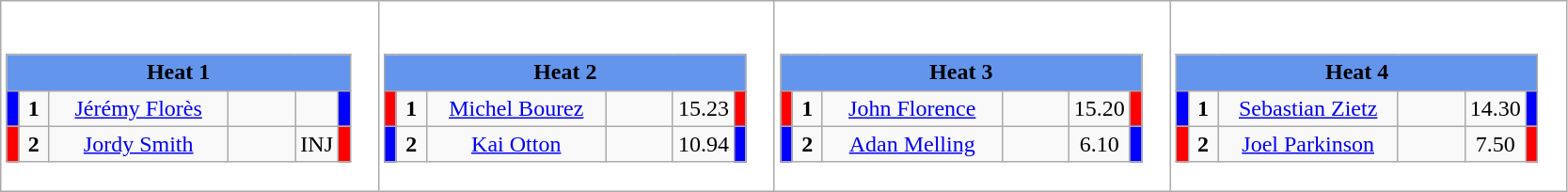<table class="wikitable" style="background:#fff;">
<tr>
<td><div><br><table class="wikitable">
<tr>
<td colspan="6"  style="text-align:center; background:#6495ed;"><strong>Heat 1</strong></td>
</tr>
<tr>
<td style="width:01px; background: #00f;"></td>
<td style="width:14px; text-align:center;"><strong>1</strong></td>
<td style="width:120px; text-align:center;"><a href='#'>Jérémy Florès</a></td>
<td style="width:40px; text-align:center;"></td>
<td style="width:20px; text-align:center;"></td>
<td style="width:01px; background: #00f;"></td>
</tr>
<tr>
<td style="width:01px; background: #f00;"></td>
<td style="width:14px; text-align:center;"><strong>2</strong></td>
<td style="width:120px; text-align:center;"><a href='#'>Jordy Smith</a></td>
<td style="width:40px; text-align:center;"></td>
<td style="width:20px; text-align:center;">INJ</td>
<td style="width:01px; background: #f00;"></td>
</tr>
</table>
</div></td>
<td><div><br><table class="wikitable">
<tr>
<td colspan="6"  style="text-align:center; background:#6495ed;"><strong>Heat 2</strong></td>
</tr>
<tr>
<td style="width:01px; background: #f00;"></td>
<td style="width:14px; text-align:center;"><strong>1</strong></td>
<td style="width:120px; text-align:center;"><a href='#'>Michel Bourez</a></td>
<td style="width:40px; text-align:center;"></td>
<td style="width:20px; text-align:center;">15.23</td>
<td style="width:01px; background: #f00;"></td>
</tr>
<tr>
<td style="width:01px; background: #00f;"></td>
<td style="width:14px; text-align:center;"><strong>2</strong></td>
<td style="width:120px; text-align:center;"><a href='#'>Kai Otton</a></td>
<td style="width:40px; text-align:center;"></td>
<td style="width:20px; text-align:center;">10.94</td>
<td style="width:01px; background: #00f;"></td>
</tr>
</table>
</div></td>
<td><div><br><table class="wikitable">
<tr>
<td colspan="6"  style="text-align:center; background:#6495ed;"><strong>Heat 3</strong></td>
</tr>
<tr>
<td style="width:01px; background: #f00;"></td>
<td style="width:14px; text-align:center;"><strong>1</strong></td>
<td style="width:120px; text-align:center;"><a href='#'>John Florence</a></td>
<td style="width:40px; text-align:center;"></td>
<td style="width:20px; text-align:center;">15.20</td>
<td style="width:01px; background: #f00;"></td>
</tr>
<tr>
<td style="width:01px; background: #00f;"></td>
<td style="width:14px; text-align:center;"><strong>2</strong></td>
<td style="width:120px; text-align:center;"><a href='#'>Adan Melling</a></td>
<td style="width:40px; text-align:center;"></td>
<td style="width:20px; text-align:center;">6.10</td>
<td style="width:01px; background: #00f;"></td>
</tr>
</table>
</div></td>
<td><div><br><table class="wikitable">
<tr>
<td colspan="6"  style="text-align:center; background:#6495ed;"><strong>Heat 4</strong></td>
</tr>
<tr>
<td style="width:01px; background: #00f;"></td>
<td style="width:14px; text-align:center;"><strong>1</strong></td>
<td style="width:120px; text-align:center;"><a href='#'>Sebastian Zietz</a></td>
<td style="width:40px; text-align:center;"></td>
<td style="width:20px; text-align:center;">14.30</td>
<td style="width:01px; background: #00f;"></td>
</tr>
<tr>
<td style="width:01px; background: #f00;"></td>
<td style="width:14px; text-align:center;"><strong>2</strong></td>
<td style="width:120px; text-align:center;"><a href='#'>Joel Parkinson</a></td>
<td style="width:40px; text-align:center;"></td>
<td style="width:20px; text-align:center;">7.50</td>
<td style="width:01px; background: #f00;"></td>
</tr>
</table>
</div></td>
</tr>
</table>
